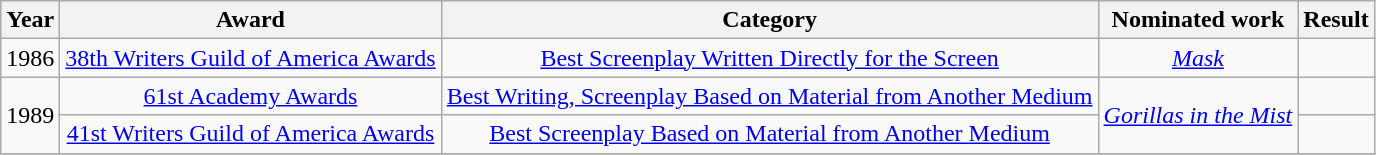<table class="wikitable sortable plainrowheaders" style="text-align:center;">
<tr>
<th scope="col">Year</th>
<th scope="col">Award</th>
<th scope="col">Category</th>
<th scope="col">Nominated work</th>
<th scope="col">Result</th>
</tr>
<tr>
<td>1986</td>
<td><a href='#'>38th Writers Guild of America Awards</a></td>
<td><a href='#'>Best Screenplay Written Directly for the Screen</a></td>
<td><em><a href='#'>Mask</a></em></td>
<td></td>
</tr>
<tr>
<td rowspan="2">1989</td>
<td><a href='#'>61st Academy Awards</a></td>
<td><a href='#'>Best Writing, Screenplay Based on Material from Another Medium</a></td>
<td rowspan="2"><em><a href='#'>Gorillas in the Mist</a></em></td>
<td></td>
</tr>
<tr>
<td><a href='#'>41st Writers Guild of America Awards</a></td>
<td><a href='#'>Best Screenplay Based on Material from Another Medium</a></td>
<td></td>
</tr>
<tr>
</tr>
</table>
